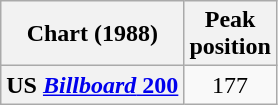<table class="wikitable sortable plainrowheaders" style="text-align:center">
<tr>
<th scope="col">Chart (1988)</th>
<th scope="col">Peak<br> position</th>
</tr>
<tr>
<th scope="row">US <a href='#'><em>Billboard</em> 200</a></th>
<td>177</td>
</tr>
</table>
